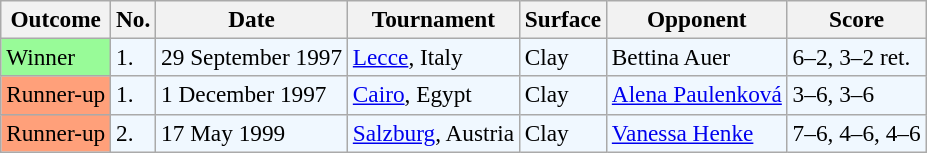<table class="sortable wikitable" style=font-size:97%>
<tr>
<th>Outcome</th>
<th>No.</th>
<th>Date</th>
<th>Tournament</th>
<th>Surface</th>
<th>Opponent</th>
<th>Score</th>
</tr>
<tr style="background:#f0f8ff;">
<td style="background:#98fb98;">Winner</td>
<td>1.</td>
<td>29 September 1997</td>
<td><a href='#'>Lecce</a>, Italy</td>
<td>Clay</td>
<td> Bettina Auer</td>
<td>6–2, 3–2 ret.</td>
</tr>
<tr style="background:#f0f8ff;">
<td style="background:#ffa07a;">Runner-up</td>
<td>1.</td>
<td>1 December 1997</td>
<td><a href='#'>Cairo</a>, Egypt</td>
<td>Clay</td>
<td> <a href='#'>Alena Paulenková</a></td>
<td>3–6, 3–6</td>
</tr>
<tr style="background:#f0f8ff;">
<td style="background:#ffa07a;">Runner-up</td>
<td>2.</td>
<td>17 May 1999</td>
<td><a href='#'>Salzburg</a>, Austria</td>
<td>Clay</td>
<td> <a href='#'>Vanessa Henke</a></td>
<td>7–6, 4–6, 4–6</td>
</tr>
</table>
